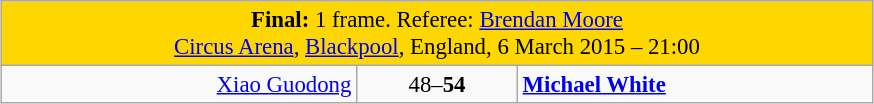<table class="wikitable" style="font-size: 95%; margin: 1em auto 1em auto;">
<tr>
<td colspan="3" align="center" bgcolor="#ffd700"><strong>Final:</strong> 1 frame. Referee: <a href='#'>Brendan Moore</a><br> <a href='#'>Circus Arena</a>, <a href='#'>Blackpool</a>, England, 6 March 2015 – 21:00</td>
</tr>
<tr>
<td width="230" align="right"><a href='#'>Xiao Guodong</a><br></td>
<td width="100" align="center">48–<strong>54</strong></td>
<td width="230"><strong><a href='#'>Michael White</a></strong><br></td>
</tr>
</table>
